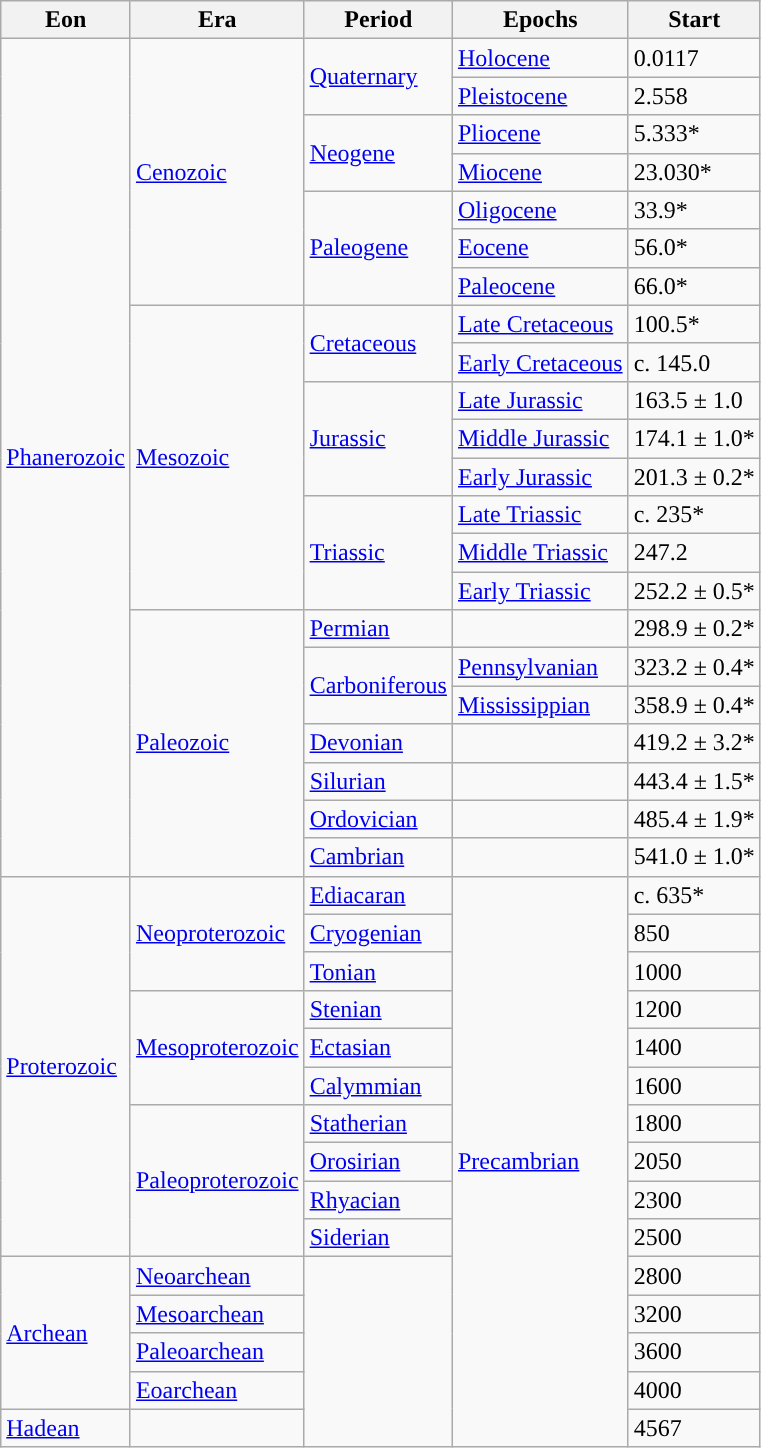<table class="wikitable">
<tr>
<th>Eon</th>
<th>Era</th>
<th>Period</th>
<th>Epochs</th>
<th>Start</th>
</tr>
<tr>
<td rowspan="22" style="background:"><a href='#'>Phanerozoic</a></td>
<td rowspan="7" style="background:"><a href='#'>Cenozoic</a></td>
<td rowspan="2" style="background:"><a href='#'>Quaternary</a></td>
<td style="background:"><a href='#'>Holocene</a></td>
<td>0.0117</td>
</tr>
<tr>
<td style="background:"><a href='#'>Pleistocene</a></td>
<td>2.558</td>
</tr>
<tr>
<td rowspan="2" style="background:"><a href='#'>Neogene</a></td>
<td style="background:"><a href='#'>Pliocene</a></td>
<td>5.333*</td>
</tr>
<tr>
<td style="background:"><a href='#'>Miocene</a></td>
<td>23.030*</td>
</tr>
<tr>
<td rowspan="3" style="background:"><a href='#'>Paleogene</a></td>
<td style="background:"><a href='#'>Oligocene</a></td>
<td>33.9*</td>
</tr>
<tr>
<td style="background:"><a href='#'>Eocene</a></td>
<td>56.0*</td>
</tr>
<tr>
<td style="background:"><a href='#'>Paleocene</a></td>
<td>66.0*</td>
</tr>
<tr>
<td rowspan="8" style="background:"><a href='#'>Mesozoic</a></td>
<td rowspan="2" style="background:"><a href='#'>Cretaceous</a></td>
<td style="background:"><a href='#'>Late Cretaceous</a></td>
<td>100.5*</td>
</tr>
<tr>
<td style="background:"><a href='#'>Early Cretaceous</a></td>
<td>c. 145.0</td>
</tr>
<tr>
<td rowspan="3" style="background:"><a href='#'>Jurassic</a></td>
<td style="background:"><a href='#'>Late Jurassic</a></td>
<td>163.5 ± 1.0</td>
</tr>
<tr>
<td style="background:"><a href='#'>Middle Jurassic</a></td>
<td>174.1 ± 1.0*</td>
</tr>
<tr>
<td style="background:"><a href='#'>Early Jurassic</a></td>
<td>201.3 ± 0.2*</td>
</tr>
<tr>
<td rowspan="3" style="background:"><a href='#'>Triassic</a></td>
<td style="background:"><a href='#'>Late Triassic</a></td>
<td>c. 235*</td>
</tr>
<tr>
<td style="background:"><a href='#'>Middle Triassic</a></td>
<td>247.2</td>
</tr>
<tr>
<td style="background:"><a href='#'>Early Triassic</a></td>
<td>252.2 ± 0.5*</td>
</tr>
<tr>
<td rowspan="7" style="background:"><a href='#'>Paleozoic</a></td>
<td style="background:"><a href='#'>Permian</a></td>
<td style="background:"></td>
<td>298.9 ± 0.2*</td>
</tr>
<tr>
<td rowspan="2" style="background:"><a href='#'>Carboniferous</a></td>
<td style="background:"><a href='#'>Pennsylvanian</a></td>
<td>323.2 ± 0.4*</td>
</tr>
<tr>
<td style="background:"><a href='#'>Mississippian</a></td>
<td>358.9 ± 0.4*</td>
</tr>
<tr>
<td style="background:"><a href='#'>Devonian</a></td>
<td style="background:"></td>
<td>419.2 ± 3.2*</td>
</tr>
<tr>
<td style="background:"><a href='#'>Silurian</a></td>
<td style="background:"></td>
<td>443.4 ± 1.5*</td>
</tr>
<tr>
<td style="background:"><a href='#'>Ordovician</a></td>
<td style="background:"></td>
<td>485.4 ± 1.9*</td>
</tr>
<tr>
<td style="background:"><a href='#'>Cambrian</a></td>
<td style="background:"></td>
<td>541.0 ± 1.0*</td>
</tr>
<tr>
<td rowspan="10" style="background:"><a href='#'>Proterozoic</a></td>
<td rowspan="3" style="background:"><a href='#'>Neoproterozoic</a></td>
<td style="background:"><a href='#'>Ediacaran</a></td>
<td rowspan="15" style="background:"><a href='#'>Precambrian</a></td>
<td>c. 635*</td>
</tr>
<tr>
<td style="background:"><a href='#'>Cryogenian</a></td>
<td>850</td>
</tr>
<tr>
<td style="background:"><a href='#'>Tonian</a></td>
<td>1000</td>
</tr>
<tr>
<td rowspan="3" style="background:"><a href='#'>Mesoproterozoic</a></td>
<td style="background:"><a href='#'>Stenian</a></td>
<td>1200</td>
</tr>
<tr>
<td style="background:"><a href='#'>Ectasian</a></td>
<td>1400</td>
</tr>
<tr>
<td style="background:"><a href='#'>Calymmian</a></td>
<td>1600</td>
</tr>
<tr>
<td rowspan="4" style="background:"><a href='#'>Paleoproterozoic</a></td>
<td style="background:"><a href='#'>Statherian</a></td>
<td>1800</td>
</tr>
<tr>
<td style="background:"><a href='#'>Orosirian</a></td>
<td>2050</td>
</tr>
<tr>
<td style="background:"><a href='#'>Rhyacian</a></td>
<td>2300</td>
</tr>
<tr>
<td style="background:"><a href='#'>Siderian</a></td>
<td>2500</td>
</tr>
<tr>
<td rowspan="4" style="background:"><a href='#'>Archean</a></td>
<td style="background:"><a href='#'>Neoarchean</a></td>
<td rowspan="5"></td>
<td>2800</td>
</tr>
<tr>
<td style="background:"><a href='#'>Mesoarchean</a></td>
<td>3200</td>
</tr>
<tr>
<td style="background:"><a href='#'>Paleoarchean</a></td>
<td>3600</td>
</tr>
<tr>
<td style="background:"><a href='#'>Eoarchean</a></td>
<td>4000</td>
</tr>
<tr>
<td style="background:"><a href='#'>Hadean</a></td>
<td></td>
<td>4567</td>
</tr>
</table>
